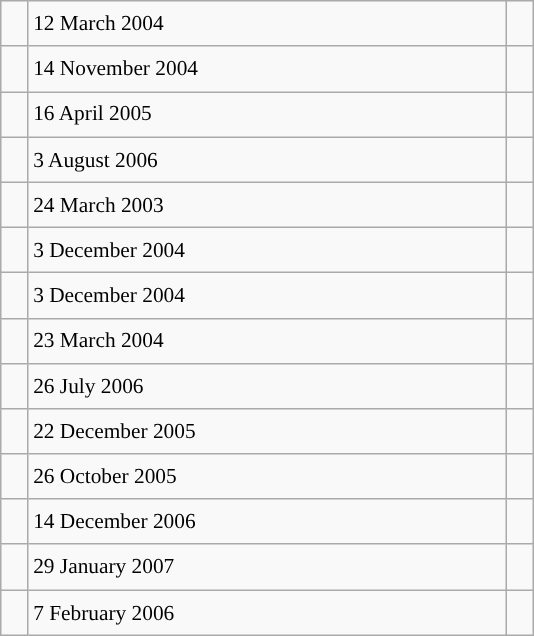<table class="wikitable" style="font-size: 89%; float: left; width: 25em; margin-right: 1em; line-height: 1.65em !important; height: 405px;">
<tr>
<td></td>
<td>12 March 2004</td>
<td></td>
</tr>
<tr>
<td></td>
<td>14 November 2004</td>
<td></td>
</tr>
<tr>
<td></td>
<td>16 April 2005</td>
<td></td>
</tr>
<tr>
<td></td>
<td>3 August 2006</td>
<td></td>
</tr>
<tr>
<td></td>
<td>24 March 2003</td>
<td></td>
</tr>
<tr>
<td></td>
<td>3 December 2004</td>
<td></td>
</tr>
<tr>
<td></td>
<td>3 December 2004</td>
<td></td>
</tr>
<tr>
<td></td>
<td>23 March 2004</td>
<td></td>
</tr>
<tr>
<td></td>
<td>26 July 2006</td>
<td></td>
</tr>
<tr>
<td></td>
<td>22 December 2005</td>
<td></td>
</tr>
<tr>
<td></td>
<td>26 October 2005</td>
<td></td>
</tr>
<tr>
<td></td>
<td>14 December 2006</td>
<td></td>
</tr>
<tr>
<td></td>
<td>29 January 2007</td>
<td></td>
</tr>
<tr>
<td></td>
<td>7 February 2006</td>
<td></td>
</tr>
</table>
